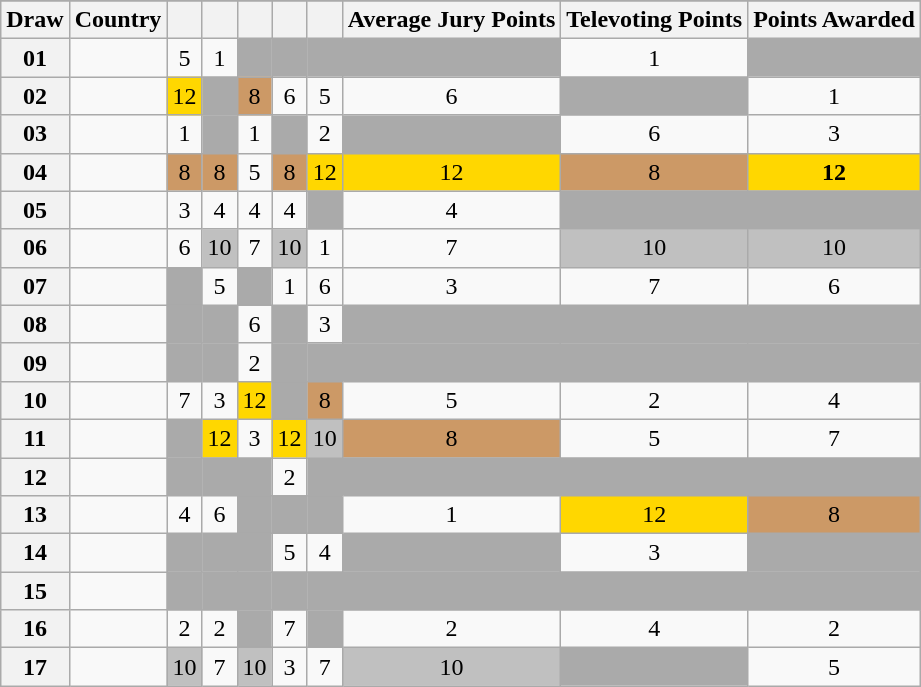<table class="sortable wikitable collapsible plainrowheaders" style="text-align:center;">
<tr>
</tr>
<tr>
<th scope="col">Draw</th>
<th scope="col">Country</th>
<th scope="col"><small></small></th>
<th scope="col"><small></small></th>
<th scope="col"><small></small></th>
<th scope="col"><small></small></th>
<th scope="col"><small></small></th>
<th scope="col">Average Jury Points</th>
<th scope="col">Televoting Points</th>
<th scope="col">Points Awarded</th>
</tr>
<tr>
<th scope="row" style="text-align:center;">01</th>
<td style="text-align:left;"></td>
<td>5</td>
<td>1</td>
<td style="background:#AAAAAA;"></td>
<td style="background:#AAAAAA;"></td>
<td style="background:#AAAAAA;"></td>
<td style="background:#AAAAAA;"></td>
<td>1</td>
<td style="background:#AAAAAA;"></td>
</tr>
<tr>
<th scope="row" style="text-align:center;">02</th>
<td style="text-align:left;"></td>
<td style="background:gold;">12</td>
<td style="background:#AAAAAA;"></td>
<td style="background:#CC9966;">8</td>
<td>6</td>
<td>5</td>
<td>6</td>
<td style="background:#AAAAAA;"></td>
<td>1</td>
</tr>
<tr>
<th scope="row" style="text-align:center;">03</th>
<td style="text-align:left;"></td>
<td>1</td>
<td style="background:#AAAAAA;"></td>
<td>1</td>
<td style="background:#AAAAAA;"></td>
<td>2</td>
<td style="background:#AAAAAA;"></td>
<td>6</td>
<td>3</td>
</tr>
<tr>
<th scope="row" style="text-align:center;">04</th>
<td style="text-align:left;"></td>
<td style="background:#CC9966;">8</td>
<td style="background:#CC9966;">8</td>
<td>5</td>
<td style="background:#CC9966;">8</td>
<td style="background:gold;">12</td>
<td style="background:gold;">12</td>
<td style="background:#CC9966;">8</td>
<td style="background:gold;"><strong>12</strong></td>
</tr>
<tr>
<th scope="row" style="text-align:center;">05</th>
<td style="text-align:left;"></td>
<td>3</td>
<td>4</td>
<td>4</td>
<td>4</td>
<td style="background:#AAAAAA;"></td>
<td>4</td>
<td style="background:#AAAAAA;"></td>
<td style="background:#AAAAAA;"></td>
</tr>
<tr>
<th scope="row" style="text-align:center;">06</th>
<td style="text-align:left;"></td>
<td>6</td>
<td style="background:silver;">10</td>
<td>7</td>
<td style="background:silver;">10</td>
<td>1</td>
<td>7</td>
<td style="background:silver;">10</td>
<td style="background:silver;">10</td>
</tr>
<tr>
<th scope="row" style="text-align:center;">07</th>
<td style="text-align:left;"></td>
<td style="background:#AAAAAA;"></td>
<td>5</td>
<td style="background:#AAAAAA;"></td>
<td>1</td>
<td>6</td>
<td>3</td>
<td>7</td>
<td>6</td>
</tr>
<tr>
<th scope="row" style="text-align:center;">08</th>
<td style="text-align:left;"></td>
<td style="background:#AAAAAA;"></td>
<td style="background:#AAAAAA;"></td>
<td>6</td>
<td style="background:#AAAAAA;"></td>
<td>3</td>
<td style="background:#AAAAAA;"></td>
<td style="background:#AAAAAA;"></td>
<td style="background:#AAAAAA;"></td>
</tr>
<tr>
<th scope="row" style="text-align:center;">09</th>
<td style="text-align:left;"></td>
<td style="background:#AAAAAA;"></td>
<td style="background:#AAAAAA;"></td>
<td>2</td>
<td style="background:#AAAAAA;"></td>
<td style="background:#AAAAAA;"></td>
<td style="background:#AAAAAA;"></td>
<td style="background:#AAAAAA;"></td>
<td style="background:#AAAAAA;"></td>
</tr>
<tr>
<th scope="row" style="text-align:center;">10</th>
<td style="text-align:left;"></td>
<td>7</td>
<td>3</td>
<td style="background:gold;">12</td>
<td style="background:#AAAAAA;"></td>
<td style="background:#CC9966;">8</td>
<td>5</td>
<td>2</td>
<td>4</td>
</tr>
<tr>
<th scope="row" style="text-align:center;">11</th>
<td style="text-align:left;"></td>
<td style="background:#AAAAAA;"></td>
<td style="background:gold;">12</td>
<td>3</td>
<td style="background:gold;">12</td>
<td style="background:silver;">10</td>
<td style="background:#CC9966;">8</td>
<td>5</td>
<td>7</td>
</tr>
<tr>
<th scope="row" style="text-align:center;">12</th>
<td style="text-align:left;"></td>
<td style="background:#AAAAAA;"></td>
<td style="background:#AAAAAA;"></td>
<td style="background:#AAAAAA;"></td>
<td>2</td>
<td style="background:#AAAAAA;"></td>
<td style="background:#AAAAAA;"></td>
<td style="background:#AAAAAA;"></td>
<td style="background:#AAAAAA;"></td>
</tr>
<tr>
<th scope="row" style="text-align:center;">13</th>
<td style="text-align:left;"></td>
<td>4</td>
<td>6</td>
<td style="background:#AAAAAA;"></td>
<td style="background:#AAAAAA;"></td>
<td style="background:#AAAAAA;"></td>
<td>1</td>
<td style="background:gold;">12</td>
<td style="background:#CC9966;">8</td>
</tr>
<tr>
<th scope="row" style="text-align:center;">14</th>
<td style="text-align:left;"></td>
<td style="background:#AAAAAA;"></td>
<td style="background:#AAAAAA;"></td>
<td style="background:#AAAAAA;"></td>
<td>5</td>
<td>4</td>
<td style="background:#AAAAAA;"></td>
<td>3</td>
<td style="background:#AAAAAA;"></td>
</tr>
<tr class="sortbottom">
<th scope="row" style="text-align:center;">15</th>
<td style="text-align:left;"></td>
<td style="background:#AAAAAA;"></td>
<td style="background:#AAAAAA;"></td>
<td style="background:#AAAAAA;"></td>
<td style="background:#AAAAAA;"></td>
<td style="background:#AAAAAA;"></td>
<td style="background:#AAAAAA;"></td>
<td style="background:#AAAAAA;"></td>
<td style="background:#AAAAAA;"></td>
</tr>
<tr>
<th scope="row" style="text-align:center;">16</th>
<td style="text-align:left;"></td>
<td>2</td>
<td>2</td>
<td style="background:#AAAAAA;"></td>
<td>7</td>
<td style="background:#AAAAAA;"></td>
<td>2</td>
<td>4</td>
<td>2</td>
</tr>
<tr>
<th scope="row" style="text-align:center;">17</th>
<td style="text-align:left;"></td>
<td style="background:silver;">10</td>
<td>7</td>
<td style="background:silver;">10</td>
<td>3</td>
<td>7</td>
<td style="background:silver;">10</td>
<td style="background:#AAAAAA;"></td>
<td>5</td>
</tr>
</table>
